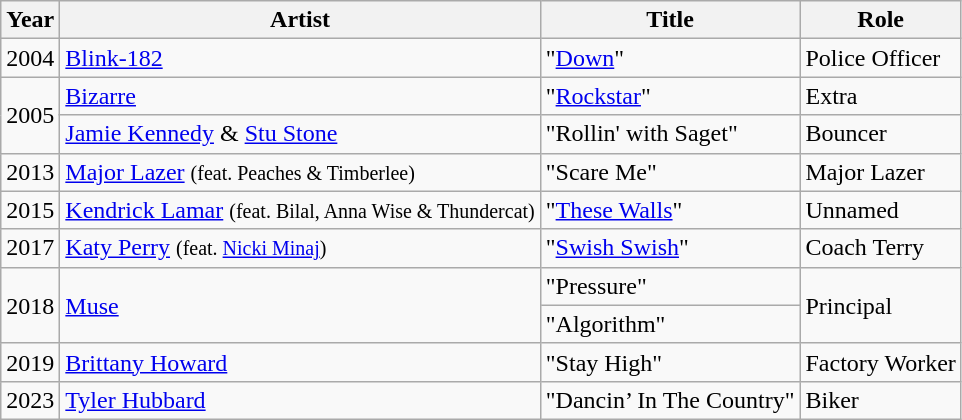<table class="wikitable sortable">
<tr>
<th>Year</th>
<th>Artist</th>
<th>Title</th>
<th>Role</th>
</tr>
<tr>
<td>2004</td>
<td><a href='#'>Blink-182</a></td>
<td>"<a href='#'>Down</a>"</td>
<td>Police Officer</td>
</tr>
<tr>
<td rowspan="2">2005</td>
<td><a href='#'>Bizarre</a></td>
<td>"<a href='#'>Rockstar</a>"</td>
<td>Extra</td>
</tr>
<tr>
<td><a href='#'>Jamie Kennedy</a> & <a href='#'>Stu Stone</a></td>
<td>"Rollin' with Saget"</td>
<td>Bouncer</td>
</tr>
<tr>
<td>2013</td>
<td><a href='#'>Major Lazer</a> <small>(feat. Peaches & Timberlee)</small></td>
<td>"Scare Me"</td>
<td>Major Lazer</td>
</tr>
<tr>
<td>2015</td>
<td><a href='#'>Kendrick Lamar</a> <small>(feat. Bilal, Anna Wise & Thundercat)</small></td>
<td>"<a href='#'>These Walls</a>"</td>
<td>Unnamed</td>
</tr>
<tr>
<td>2017</td>
<td><a href='#'>Katy Perry</a> <small>(feat. <a href='#'>Nicki Minaj</a>)</small></td>
<td>"<a href='#'>Swish Swish</a>"</td>
<td>Coach Terry</td>
</tr>
<tr>
<td rowspan="2">2018</td>
<td rowspan="2"><a href='#'>Muse</a></td>
<td>"Pressure"</td>
<td rowspan="2">Principal</td>
</tr>
<tr>
<td>"Algorithm"</td>
</tr>
<tr>
<td>2019</td>
<td><a href='#'>Brittany Howard</a></td>
<td>"Stay High"</td>
<td>Factory Worker</td>
</tr>
<tr>
<td>2023</td>
<td><a href='#'>Tyler Hubbard</a></td>
<td>"Dancin’ In The Country"</td>
<td>Biker</td>
</tr>
</table>
